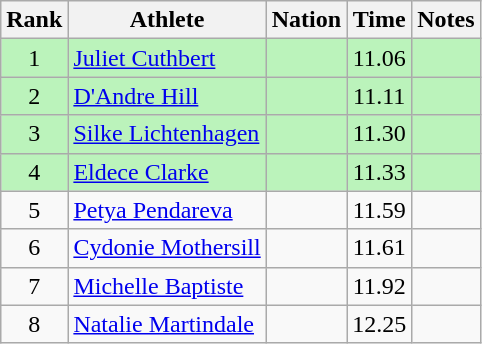<table class="wikitable sortable" style="text-align:center">
<tr>
<th>Rank</th>
<th>Athlete</th>
<th>Nation</th>
<th>Time</th>
<th>Notes</th>
</tr>
<tr style="background:#bbf3bb;">
<td>1</td>
<td align=left><a href='#'>Juliet Cuthbert</a></td>
<td align=left></td>
<td>11.06</td>
<td></td>
</tr>
<tr style="background:#bbf3bb;">
<td>2</td>
<td align=left><a href='#'>D'Andre Hill</a></td>
<td align=left></td>
<td>11.11</td>
<td></td>
</tr>
<tr style="background:#bbf3bb;">
<td>3</td>
<td align=left><a href='#'>Silke Lichtenhagen</a></td>
<td align=left></td>
<td>11.30</td>
<td></td>
</tr>
<tr style="background:#bbf3bb;">
<td>4</td>
<td align=left><a href='#'>Eldece Clarke</a></td>
<td align=left></td>
<td>11.33</td>
<td></td>
</tr>
<tr>
<td>5</td>
<td align=left><a href='#'>Petya Pendareva</a></td>
<td align=left></td>
<td>11.59</td>
<td></td>
</tr>
<tr>
<td>6</td>
<td align=left><a href='#'>Cydonie Mothersill</a></td>
<td align=left></td>
<td>11.61</td>
<td></td>
</tr>
<tr>
<td>7</td>
<td align=left><a href='#'>Michelle Baptiste</a></td>
<td align=left></td>
<td>11.92</td>
<td></td>
</tr>
<tr>
<td>8</td>
<td align=left><a href='#'>Natalie Martindale</a></td>
<td align=left></td>
<td>12.25</td>
<td></td>
</tr>
</table>
